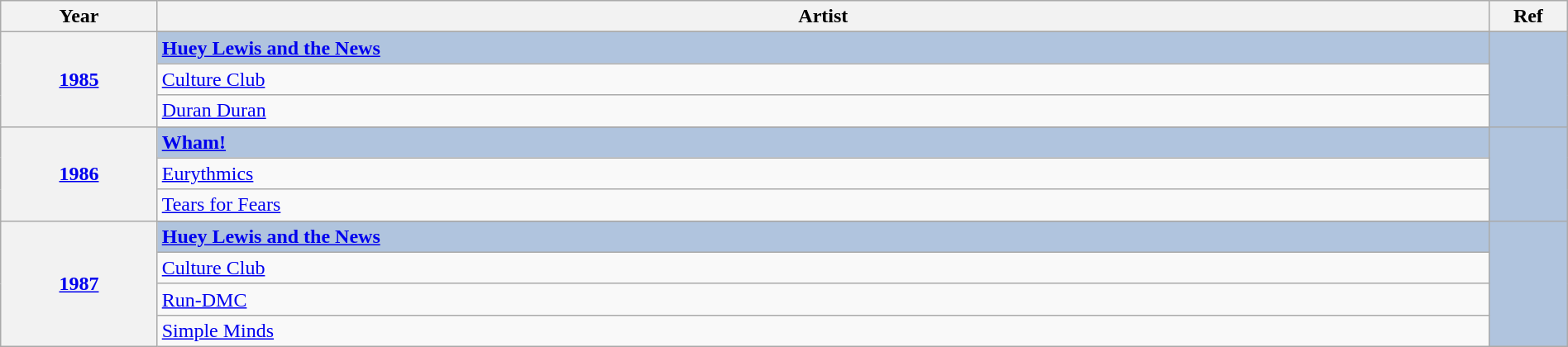<table class="wikitable" width="100%">
<tr>
<th width="10%">Year</th>
<th width="85%">Artist</th>
<th width="5%">Ref</th>
</tr>
<tr>
<th rowspan="4" align="center"><a href='#'>1985<br></a></th>
</tr>
<tr style="background:#B0C4DE">
<td><strong><a href='#'>Huey Lewis and the News</a></strong></td>
<td rowspan="4" align="center"></td>
</tr>
<tr>
<td><a href='#'>Culture Club</a></td>
</tr>
<tr>
<td><a href='#'>Duran Duran</a></td>
</tr>
<tr>
<th rowspan="4" align="center"><a href='#'>1986<br></a></th>
</tr>
<tr style="background:#B0C4DE">
<td><strong><a href='#'>Wham!</a></strong></td>
<td rowspan="4" align="center"></td>
</tr>
<tr>
<td><a href='#'>Eurythmics</a></td>
</tr>
<tr>
<td><a href='#'>Tears for Fears</a></td>
</tr>
<tr>
<th rowspan="5" align="center"><a href='#'>1987<br></a></th>
</tr>
<tr style="background:#B0C4DE">
<td><strong><a href='#'>Huey Lewis and the News</a></strong></td>
<td rowspan="5" align="center"></td>
</tr>
<tr>
<td><a href='#'>Culture Club</a></td>
</tr>
<tr>
<td><a href='#'>Run-DMC</a></td>
</tr>
<tr>
<td><a href='#'>Simple Minds</a></td>
</tr>
</table>
